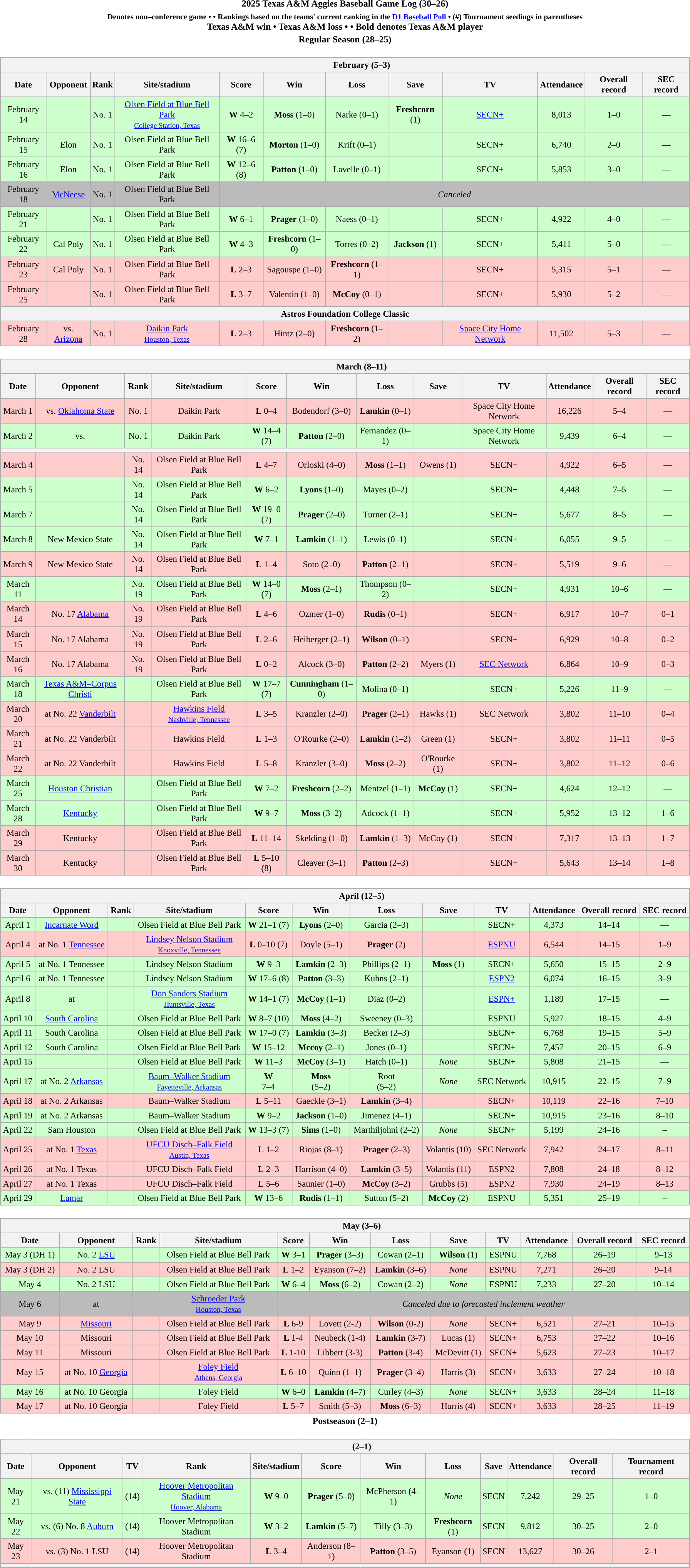<table class="toccolours" width=95% style="clear:both; margin:1.5em auto; text-align:center;">
<tr>
<th colspan=2>2025 Texas A&M Aggies Baseball Game Log (30–26)</th>
</tr>
<tr>
<th colspan=2><small>Denotes non–conference game •  • Rankings based on the teams' current ranking in the <a href='#'>D1 Baseball Poll</a> • (#) Tournament seedings in parentheses</small><br> Texas A&M win •  Texas A&M loss •  • <strong>Bold</strong> denotes Texas A&M player</th>
</tr>
<tr>
<th colspan=2>Regular Season (28–25)</th>
</tr>
<tr valign="top">
<td><br><table class="wikitable collapsible collapsed" style="margin:auto; width:100%; text-align:center; font-size:95%">
<tr>
<th colspan=12 style="padding-left:4em;">February (5–3)</th>
</tr>
<tr>
<th>Date</th>
<th>Opponent</th>
<th>Rank</th>
<th>Site/stadium</th>
<th>Score</th>
<th>Win</th>
<th>Loss</th>
<th>Save</th>
<th>TV</th>
<th>Attendance</th>
<th>Overall record</th>
<th>SEC record</th>
</tr>
<tr align="center" bgcolor="#ccffcc">
<td>February 14</td>
<td></td>
<td>No. 1</td>
<td><a href='#'>Olsen Field at Blue Bell Park</a><br><small><a href='#'>College Station, Texas</a></small></td>
<td><strong>W</strong> 4–2</td>
<td><strong>Moss</strong> (1–0)</td>
<td>Narke (0–1)</td>
<td><strong>Freshcorn</strong> (1)</td>
<td><a href='#'>SECN+</a></td>
<td>8,013</td>
<td>1–0</td>
<td>—</td>
</tr>
<tr align="center" bgcolor="#ccffcc">
<td>February 15</td>
<td>Elon</td>
<td>No. 1</td>
<td>Olsen Field at Blue Bell Park</td>
<td><strong>W</strong> 16–6 (7)</td>
<td><strong>Morton</strong> (1–0)</td>
<td>Krift (0–1)</td>
<td></td>
<td>SECN+</td>
<td>6,740</td>
<td>2–0</td>
<td>—</td>
</tr>
<tr align="center" bgcolor="#ccffcc">
<td>February 16</td>
<td>Elon</td>
<td>No. 1</td>
<td>Olsen Field at Blue Bell Park</td>
<td><strong>W</strong> 12–6 (8)</td>
<td><strong>Patton</strong> (1–0)</td>
<td>Lavelle (0–1)</td>
<td></td>
<td>SECN+</td>
<td>5,853</td>
<td>3–0</td>
<td>—</td>
</tr>
<tr align="center" bgcolor="#bbbbbb">
<td>February 18</td>
<td><a href='#'>McNeese</a></td>
<td>No. 1</td>
<td>Olsen Field at Blue Bell Park</td>
<td colspan=8><em>Canceled</em></td>
</tr>
<tr align="center" bgcolor="#ccffcc">
<td>February 21</td>
<td></td>
<td>No. 1</td>
<td>Olsen Field at Blue Bell Park</td>
<td><strong>W</strong> 6–1</td>
<td><strong>Prager</strong> (1–0)</td>
<td>Naess (0–1)</td>
<td></td>
<td>SECN+</td>
<td>4,922</td>
<td>4–0</td>
<td>—</td>
</tr>
<tr align="center" bgcolor="#ccffcc">
<td>February 22</td>
<td>Cal Poly</td>
<td>No. 1</td>
<td>Olsen Field at Blue Bell Park</td>
<td><strong>W</strong> 4–3</td>
<td><strong>Freshcorn</strong> (1–0)</td>
<td>Torres (0–2)</td>
<td><strong>Jackson</strong> (1)</td>
<td>SECN+</td>
<td>5,411</td>
<td>5–0</td>
<td>—</td>
</tr>
<tr align="center" bgcolor="#ffcccc">
<td>February 23</td>
<td>Cal Poly</td>
<td>No. 1</td>
<td>Olsen Field at Blue Bell Park</td>
<td><strong>L</strong> 2–3</td>
<td>Sagouspe (1–0)</td>
<td><strong>Freshcorn</strong> (1–1)</td>
<td></td>
<td>SECN+</td>
<td>5,315</td>
<td>5–1</td>
<td>—</td>
</tr>
<tr align="center" bgcolor="#ffcccc">
<td>February 25</td>
<td></td>
<td>No. 1</td>
<td>Olsen Field at Blue Bell Park</td>
<td><strong>L</strong> 3–7</td>
<td>Valentin (1–0)</td>
<td><strong>McCoy</strong> (0–1)</td>
<td></td>
<td>SECN+</td>
<td>5,930</td>
<td>5–2</td>
<td>—</td>
</tr>
<tr>
<th colspan=12>Astros Foundation College Classic</th>
</tr>
<tr align="center" bgcolor="#ffcccc">
<td>February 28</td>
<td>vs. <a href='#'>Arizona</a></td>
<td>No. 1</td>
<td><a href='#'>Daikin Park</a><br><small><a href='#'>Houston, Texas</a></small></td>
<td><strong>L</strong> 2–3</td>
<td>Hintz (2–0)</td>
<td><strong>Freshcorn</strong> (1–2)</td>
<td></td>
<td><a href='#'>Space City Home Network</a></td>
<td>11,502</td>
<td>5–3</td>
<td>—</td>
</tr>
</table>
</td>
</tr>
<tr>
<td><br><table class="wikitable collapsible collapsed" style="margin:auto; width:100%; text-align:center; font-size:95%">
<tr>
<th colspan=12 style="padding-left:4em;">March (8–11)</th>
</tr>
<tr>
<th>Date</th>
<th>Opponent</th>
<th>Rank</th>
<th>Site/stadium</th>
<th>Score</th>
<th>Win</th>
<th>Loss</th>
<th>Save</th>
<th>TV</th>
<th>Attendance</th>
<th>Overall record</th>
<th>SEC record</th>
</tr>
<tr align="center" bgcolor="#ffcccc">
<td>March 1</td>
<td>vs. <a href='#'>Oklahoma State</a></td>
<td>No. 1</td>
<td>Daikin Park</td>
<td><strong>L</strong> 0–4</td>
<td>Bodendorf (3–0)</td>
<td><strong>Lamkin</strong> (0–1)</td>
<td></td>
<td>Space City Home Network</td>
<td>16,226</td>
<td>5–4</td>
<td>—</td>
</tr>
<tr align="center" bgcolor="#ccffcc">
<td>March 2</td>
<td>vs. </td>
<td>No. 1</td>
<td>Daikin Park</td>
<td><strong>W</strong> 14–4 (7)</td>
<td><strong>Patton</strong> (2–0)</td>
<td>Fernandez (0–1)</td>
<td></td>
<td>Space City Home Network</td>
<td>9,439</td>
<td>6–4</td>
<td>—</td>
</tr>
<tr>
<th colspan=12></th>
</tr>
<tr align="center" bgcolor="#ffcccc">
<td>March 4</td>
<td></td>
<td>No. 14</td>
<td>Olsen Field at Blue Bell Park</td>
<td><strong>L</strong> 4–7</td>
<td>Orloski (4–0)</td>
<td><strong>Moss</strong> (1–1)</td>
<td>Owens (1)</td>
<td>SECN+</td>
<td>4,922</td>
<td>6–5</td>
<td>—</td>
</tr>
<tr align="center" bgcolor="#ccffcc">
<td>March 5</td>
<td></td>
<td>No. 14</td>
<td>Olsen Field at Blue Bell Park</td>
<td><strong>W</strong> 6–2</td>
<td><strong>Lyons</strong> (1–0)</td>
<td>Mayes (0–2)</td>
<td></td>
<td>SECN+</td>
<td>4,448</td>
<td>7–5</td>
<td>—</td>
</tr>
<tr align="center" bgcolor="#ccffcc">
<td>March 7</td>
<td></td>
<td>No. 14</td>
<td>Olsen Field at Blue Bell Park</td>
<td><strong>W</strong> 19–0 (7)</td>
<td><strong>Prager</strong> (2–0)</td>
<td>Turner (2–1)</td>
<td></td>
<td>SECN+</td>
<td>5,677</td>
<td>8–5</td>
<td>—</td>
</tr>
<tr align="center" bgcolor="#ccffcc">
<td>March 8</td>
<td>New Mexico State</td>
<td>No. 14</td>
<td>Olsen Field at Blue Bell Park</td>
<td><strong>W</strong> 7–1</td>
<td><strong>Lamkin</strong> (1–1)</td>
<td>Lewis (0–1)</td>
<td></td>
<td>SECN+</td>
<td>6,055</td>
<td>9–5</td>
<td>—</td>
</tr>
<tr align="center" bgcolor="#ffcccc">
<td>March 9</td>
<td>New Mexico State</td>
<td>No. 14</td>
<td>Olsen Field at Blue Bell Park</td>
<td><strong>L</strong> 1–4</td>
<td>Soto (2–0)</td>
<td><strong>Patton</strong> (2–1)</td>
<td></td>
<td>SECN+</td>
<td>5,519</td>
<td>9–6</td>
<td>—</td>
</tr>
<tr align="center" bgcolor="#ccffcc">
<td>March 11</td>
<td></td>
<td>No. 19</td>
<td>Olsen Field at Blue Bell Park</td>
<td><strong>W</strong> 14–0 (7)</td>
<td><strong>Moss</strong> (2–1)</td>
<td>Thompson (0–2)</td>
<td></td>
<td>SECN+</td>
<td>4,931</td>
<td>10–6</td>
<td>—</td>
</tr>
<tr align="center" bgcolor="#ffcccc">
<td>March 14</td>
<td>No. 17 <a href='#'>Alabama</a></td>
<td>No. 19</td>
<td>Olsen Field at Blue Bell Park</td>
<td><strong>L</strong> 4–6</td>
<td>Ozmer (1–0)</td>
<td><strong>Rudis</strong> (0–1)</td>
<td></td>
<td>SECN+</td>
<td>6,917</td>
<td>10–7</td>
<td>0–1</td>
</tr>
<tr align="center" bgcolor="#ffcccc">
<td>March 15</td>
<td>No. 17 Alabama</td>
<td>No. 19</td>
<td>Olsen Field at Blue Bell Park</td>
<td><strong>L</strong> 2–6</td>
<td>Heiberger (2–1)</td>
<td><strong>Wilson</strong> (0–1)</td>
<td></td>
<td>SECN+</td>
<td>6,929</td>
<td>10–8</td>
<td>0–2</td>
</tr>
<tr align="center" bgcolor="#ffcccc">
<td>March 16</td>
<td>No. 17 Alabama</td>
<td>No. 19</td>
<td>Olsen Field at Blue Bell Park</td>
<td><strong>L</strong> 0–2</td>
<td>Alcock (3–0)</td>
<td><strong>Patton</strong> (2–2)</td>
<td>Myers (1)</td>
<td><a href='#'>SEC Network</a></td>
<td>6,864</td>
<td>10–9</td>
<td>0–3</td>
</tr>
<tr align="center" bgcolor="#ccffcc">
<td>March 18</td>
<td><a href='#'>Texas A&M–Corpus Christi</a></td>
<td></td>
<td>Olsen Field at Blue Bell Park</td>
<td><strong>W</strong> 17–7 (7)</td>
<td><strong>Cunningham</strong> (1–0)</td>
<td>Molina (0–1)</td>
<td></td>
<td>SECN+</td>
<td>5,226</td>
<td>11–9</td>
<td>—</td>
</tr>
<tr align="center" bgcolor="#ffcccc">
<td>March 20</td>
<td>at No. 22 <a href='#'>Vanderbilt</a></td>
<td></td>
<td><a href='#'>Hawkins Field</a><br><small><a href='#'>Nashville, Tennessee</a></small></td>
<td><strong>L</strong> 3–5</td>
<td>Kranzler (2–0)</td>
<td><strong>Prager</strong> (2–1)</td>
<td>Hawks (1)</td>
<td>SEC Network</td>
<td>3,802</td>
<td>11–10</td>
<td>0–4</td>
</tr>
<tr align="center" bgcolor="#ffcccc">
<td>March 21</td>
<td>at No. 22 Vanderbilt</td>
<td></td>
<td>Hawkins Field</td>
<td><strong>L</strong> 1–3</td>
<td>O'Rourke (2–0)</td>
<td><strong>Lamkin</strong> (1–2)</td>
<td>Green (1)</td>
<td>SECN+</td>
<td>3,802</td>
<td>11–11</td>
<td>0–5</td>
</tr>
<tr align="center" bgcolor="#ffcccc">
<td>March 22</td>
<td>at No. 22 Vanderbilt</td>
<td></td>
<td>Hawkins Field</td>
<td><strong>L</strong> 5–8</td>
<td>Kranzler (3–0)</td>
<td><strong>Moss</strong> (2–2)</td>
<td>O'Rourke (1)</td>
<td>SECN+</td>
<td>3,802</td>
<td>11–12</td>
<td>0–6</td>
</tr>
<tr align="center" bgcolor="#ccffcc">
<td>March 25</td>
<td><a href='#'>Houston Christian</a></td>
<td></td>
<td>Olsen Field at Blue Bell Park</td>
<td><strong>W</strong> 7–2</td>
<td><strong>Freshcorn</strong> (2–2)</td>
<td>Mentzel (1–1)</td>
<td><strong>McCoy</strong> (1)</td>
<td>SECN+</td>
<td>4,624</td>
<td>12–12</td>
<td>—</td>
</tr>
<tr align="center" bgcolor="#ccffcc">
<td>March 28</td>
<td><a href='#'>Kentucky</a></td>
<td></td>
<td>Olsen Field at Blue Bell Park</td>
<td><strong>W</strong> 9–7</td>
<td><strong>Moss</strong> (3–2)</td>
<td>Adcock (1–1)</td>
<td></td>
<td>SECN+</td>
<td>5,952</td>
<td>13–12</td>
<td>1–6</td>
</tr>
<tr align="center" bgcolor="#ffcccc">
<td>March 29</td>
<td>Kentucky</td>
<td></td>
<td>Olsen Field at Blue Bell Park</td>
<td><strong>L</strong> 11–14</td>
<td>Skelding (1–0)</td>
<td><strong>Lamkin</strong> (1–3)</td>
<td>McCoy (1)</td>
<td>SECN+</td>
<td>7,317</td>
<td>13–13</td>
<td>1–7</td>
</tr>
<tr align="center" bgcolor="#ffcccc">
<td>March 30</td>
<td>Kentucky</td>
<td></td>
<td>Olsen Field at Blue Bell Park</td>
<td><strong>L</strong> 5–10 (8)</td>
<td>Cleaver (3–1)</td>
<td><strong>Patton</strong> (2–3)</td>
<td></td>
<td>SECN+</td>
<td>5,643</td>
<td>13–14</td>
<td>1–8</td>
</tr>
</table>
</td>
</tr>
<tr>
<td><br><table class="wikitable collapsible collapsed" style="margin:auto; width:100%; text-align:center; font-size:95%">
<tr>
<th colspan=12 style="padding-left:4em;">April (12–5)</th>
</tr>
<tr>
<th>Date</th>
<th>Opponent</th>
<th>Rank</th>
<th>Site/stadium</th>
<th>Score</th>
<th>Win</th>
<th>Loss</th>
<th>Save</th>
<th>TV</th>
<th>Attendance</th>
<th>Overall record</th>
<th>SEC record</th>
</tr>
<tr align="center" bgcolor="#ccffcc">
<td>April 1</td>
<td><a href='#'>Incarnate Word</a></td>
<td></td>
<td>Olsen Field at Blue Bell Park</td>
<td><strong>W</strong> 21–1 (7)</td>
<td><strong>Lyons</strong> (2–0)</td>
<td>Garcia (2–3)</td>
<td></td>
<td>SECN+</td>
<td>4,373</td>
<td>14–14</td>
<td>—</td>
</tr>
<tr align="center" bgcolor="#ffcccc">
<td>April 4</td>
<td>at No. 1 <a href='#'>Tennessee</a></td>
<td></td>
<td><a href='#'>Lindsey Nelson Stadium</a><br><small><a href='#'>Knoxville, Tennessee</a></small></td>
<td><strong>L</strong> 0–10 (7)</td>
<td>Doyle (5–1)</td>
<td><strong>Prager</strong> (2)</td>
<td></td>
<td><a href='#'>ESPNU</a></td>
<td>6,544</td>
<td>14–15</td>
<td>1–9</td>
</tr>
<tr align="center" bgcolor="#ccffcc">
<td>April 5</td>
<td>at No. 1 Tennessee</td>
<td></td>
<td>Lindsey Nelson Stadium</td>
<td><strong>W</strong> 9–3</td>
<td><strong>Lamkin</strong> (2–3)</td>
<td>Phillips (2–1)</td>
<td><strong>Moss</strong> (1)</td>
<td>SECN+</td>
<td>5,650</td>
<td>15–15</td>
<td>2–9</td>
</tr>
<tr align="center" bgcolor="#ccffcc">
<td>April 6</td>
<td>at No. 1 Tennessee</td>
<td></td>
<td>Lindsey Nelson Stadium</td>
<td><strong>W</strong> 17–6 (8)</td>
<td><strong>Patton</strong> (3–3)</td>
<td>Kuhns (2–1)</td>
<td></td>
<td><a href='#'>ESPN2</a></td>
<td>6,074</td>
<td>16–15</td>
<td>3–9</td>
</tr>
<tr align="center" bgcolor="#ccffcc">
<td>April 8</td>
<td>at </td>
<td></td>
<td><a href='#'>Don Sanders Stadium</a><br><small><a href='#'>Huntsville, Texas</a></small></td>
<td><strong>W</strong> 14–1 (7)</td>
<td><strong>McCoy</strong> (1–1)</td>
<td>Diaz (0–2)</td>
<td></td>
<td><a href='#'>ESPN+</a></td>
<td>1,189</td>
<td>17–15</td>
<td>—</td>
</tr>
<tr align="center" bgcolor="#ccffcc">
<td>April 10</td>
<td><a href='#'>South Carolina</a></td>
<td></td>
<td>Olsen Field at Blue Bell Park</td>
<td><strong>W</strong> 8–7 (10)</td>
<td><strong>Moss</strong> (4–2)</td>
<td>Sweeney (0–3)</td>
<td></td>
<td>ESPNU</td>
<td>5,927</td>
<td>18–15</td>
<td>4–9</td>
</tr>
<tr align="center" bgcolor="#ccffcc">
<td>April 11</td>
<td>South Carolina</td>
<td></td>
<td>Olsen Field at Blue Bell Park</td>
<td><strong>W</strong> 17–0 (7)</td>
<td><strong>Lamkin</strong> (3–3)</td>
<td>Becker (2–3)</td>
<td></td>
<td>SECN+</td>
<td>6,768</td>
<td>19–15</td>
<td>5–9</td>
</tr>
<tr align="center" bgcolor="#ccffcc">
<td>April 12</td>
<td>South Carolina</td>
<td></td>
<td>Olsen Field at Blue Bell Park</td>
<td><strong>W</strong> 15–12</td>
<td><strong>Mccoy</strong> (2–1)</td>
<td>Jones (0–1)</td>
<td></td>
<td>SECN+</td>
<td>7,457</td>
<td>20–15</td>
<td>6–9</td>
</tr>
<tr align="center" bgcolor="ccffcc">
<td>April 15</td>
<td></td>
<td></td>
<td>Olsen Field at Blue Bell Park</td>
<td><strong>W</strong> 11–3</td>
<td><strong>McCoy</strong> (3–1)</td>
<td>Hatch (0–1)</td>
<td><em>None</em></td>
<td>SECN+</td>
<td>5,808</td>
<td>21–15</td>
<td>—</td>
</tr>
<tr align="center" bgcolor="ccffcc">
<td>April 17</td>
<td>at No. 2 <a href='#'>Arkansas</a></td>
<td></td>
<td><a href='#'>Baum–Walker Stadium</a><br><small><a href='#'>Fayetteville, Arkansas</a></small></td>
<td><strong>W</strong><br>7–4</td>
<td><strong>Moss</strong><br>(5–2)</td>
<td>Root<br>(5–2)</td>
<td><em>None</em></td>
<td>SEC Network</td>
<td>10,915</td>
<td>22–15</td>
<td>7–9</td>
</tr>
<tr align="center" bgcolor="#ffcccc">
<td>April 18</td>
<td>at No. 2 Arkansas</td>
<td></td>
<td>Baum–Walker Stadium</td>
<td><strong>L</strong> 5–11</td>
<td>Gaeckle (3–1)</td>
<td><strong>Lamkin</strong> (3–4)</td>
<td></td>
<td>SECN+</td>
<td>10,119</td>
<td>22–16</td>
<td>7–10</td>
</tr>
<tr align="center" bgcolor="#ccffcc">
<td>April 19</td>
<td>at No. 2 Arkansas</td>
<td></td>
<td>Baum–Walker Stadium</td>
<td><strong>W</strong> 9–2</td>
<td><strong>Jackson</strong> (1–0)</td>
<td>Jimenez (4–1)</td>
<td></td>
<td>SECN+</td>
<td>10,915</td>
<td>23–16</td>
<td>8–10</td>
</tr>
<tr align="center" bgcolor="#ccffcc">
<td>April 22</td>
<td>Sam Houston</td>
<td></td>
<td>Olsen Field at Blue Bell Park</td>
<td><strong>W</strong> 13–3 (7)</td>
<td><strong>Sims</strong> (1–0)</td>
<td>Marthiljohni (2–2)</td>
<td><em>None</em></td>
<td>SECN+</td>
<td>5,199</td>
<td>24–16</td>
<td>–</td>
</tr>
<tr align="center" bgcolor="#ffcccc">
<td>April 25</td>
<td>at No. 1 <a href='#'>Texas</a></td>
<td></td>
<td><a href='#'>UFCU Disch–Falk Field</a><br><small><a href='#'>Austin, Texas</a></small></td>
<td><strong>L</strong> 1–2</td>
<td>Riojas (8–1)</td>
<td><strong>Prager</strong> (2–3)</td>
<td>Volantis (10)</td>
<td>SEC Network</td>
<td>7,942</td>
<td>24–17</td>
<td>8–11</td>
</tr>
<tr align="center" bgcolor="#ffcccc">
<td>April 26</td>
<td>at No. 1 Texas</td>
<td></td>
<td>UFCU Disch–Falk Field</td>
<td><strong>L</strong> 2–3</td>
<td>Harrison (4–0)</td>
<td><strong>Lamkin</strong> (3–5)</td>
<td>Volantis (11)</td>
<td>ESPN2</td>
<td>7,808</td>
<td>24–18</td>
<td>8–12</td>
</tr>
<tr align="center" bgcolor="#ffcccc">
<td>April 27</td>
<td>at No. 1 Texas</td>
<td></td>
<td>UFCU Disch–Falk Field</td>
<td><strong>L</strong> 5–6</td>
<td>Saunier (1–0)</td>
<td><strong>McCoy</strong> (3–2)</td>
<td>Grubbs (5)</td>
<td>ESPN2</td>
<td>7,930</td>
<td>24–19</td>
<td>8–13</td>
</tr>
<tr align="center" bgcolor="#ccffcc">
<td>April 29</td>
<td><a href='#'>Lamar</a></td>
<td></td>
<td>Olsen Field at Blue Bell Park</td>
<td><strong>W</strong> 13–6</td>
<td><strong>Rudis</strong> (1–1)</td>
<td>Sutton (5–2)</td>
<td><strong>McCoy</strong> (2)</td>
<td>ESPNU</td>
<td>5,351</td>
<td>25–19</td>
<td>–</td>
</tr>
</table>
</td>
</tr>
<tr>
<td><br><table class="wikitable collapsible collapsed" style="margin:auto; width:100%; text-align:center; font-size:95%">
<tr>
<th colspan=12 style="padding-left:4em;">May (3–6)</th>
</tr>
<tr>
<th>Date</th>
<th>Opponent</th>
<th>Rank</th>
<th>Site/stadium</th>
<th>Score</th>
<th>Win</th>
<th>Loss</th>
<th>Save</th>
<th>TV</th>
<th>Attendance</th>
<th>Overall record</th>
<th>SEC record</th>
</tr>
<tr align="center" bgcolor="#ccffcc">
<td>May 3 (DH 1)</td>
<td>No. 2 <a href='#'>LSU</a></td>
<td></td>
<td>Olsen Field at Blue Bell Park</td>
<td><strong>W</strong> 3–1</td>
<td><strong>Prager</strong> (3–3)</td>
<td>Cowan (2–1)</td>
<td><strong>Wilson</strong> (1)</td>
<td>ESPNU</td>
<td>7,768</td>
<td>26–19</td>
<td>9–13</td>
</tr>
<tr align="center" bgcolor="#ffcccc">
<td>May 3 (DH 2)</td>
<td>No. 2 LSU</td>
<td></td>
<td>Olsen Field at Blue Bell Park</td>
<td><strong>L</strong> 1–2</td>
<td>Eyanson (7–2)</td>
<td><strong>Lamkin</strong> (3–6)</td>
<td><em>None</em></td>
<td>ESPNU</td>
<td>7,271</td>
<td>26–20</td>
<td>9–14</td>
</tr>
<tr align="center" bgcolor="#ccffcc">
<td>May 4</td>
<td>No. 2 LSU</td>
<td></td>
<td>Olsen Field at Blue Bell Park</td>
<td><strong>W</strong> 6–4</td>
<td><strong>Moss</strong> (6–2)</td>
<td>Cowan (2–2)</td>
<td><em>None</em></td>
<td>ESPNU</td>
<td>7,233</td>
<td>27–20</td>
<td>10–14</td>
</tr>
<tr align="center" bgcolor="#bbbbbb">
<td>May 6</td>
<td>at </td>
<td></td>
<td><a href='#'>Schroeder Park</a><br><small><a href='#'>Houston, Texas</a></small></td>
<td colspan=8><em>Canceled due to forecasted inclement weather</em></td>
</tr>
<tr align="center" bgcolor="#ffcccc">
<td>May 9</td>
<td><a href='#'>Missouri</a></td>
<td></td>
<td>Olsen Field at Blue Bell Park</td>
<td><strong>L</strong> 6-9</td>
<td>Lovett (2-2)</td>
<td><strong>Wilson</strong> (0-2)</td>
<td><em>None</em></td>
<td>SECN+</td>
<td>6,521</td>
<td>27–21</td>
<td>10–15</td>
</tr>
<tr align="center" bgcolor="#ffcccc">
<td>May 10</td>
<td>Missouri</td>
<td></td>
<td>Olsen Field at Blue Bell Park</td>
<td><strong>L</strong> 1-4</td>
<td>Neubeck (1-4)</td>
<td><strong>Lamkin</strong> (3-7)</td>
<td>Lucas (1)</td>
<td>SECN+</td>
<td>6,753</td>
<td>27–22</td>
<td>10–16</td>
</tr>
<tr align="center" bgcolor="#ffcccc">
<td>May 11</td>
<td>Missouri</td>
<td></td>
<td>Olsen Field at Blue Bell Park</td>
<td><strong>L</strong> 1-10</td>
<td>Libbert (3-3)</td>
<td><strong>Patton</strong> (3-4)</td>
<td>McDevitt (1)</td>
<td>SECN+</td>
<td>5,623</td>
<td>27–23</td>
<td>10–17</td>
</tr>
<tr align="center" bgcolor="#ffcccc">
<td>May 15</td>
<td>at No. 10 <a href='#'>Georgia</a></td>
<td></td>
<td><a href='#'>Foley Field</a><br><small><a href='#'>Athens, Georgia</a></small></td>
<td><strong>L</strong> 6–10</td>
<td>Quinn (1–1)</td>
<td><strong>Prager</strong> (3–4)</td>
<td>Harris (3)</td>
<td>SECN+</td>
<td>3,633</td>
<td>27–24</td>
<td>10–18</td>
</tr>
<tr align="center" bgcolor="#ccffcc">
<td>May 16</td>
<td>at No. 10 Georgia</td>
<td></td>
<td>Foley Field</td>
<td><strong>W</strong> 6–0</td>
<td><strong>Lamkin</strong> (4–7)</td>
<td>Curley (4–3)</td>
<td><em>None</em></td>
<td>SECN+</td>
<td>3,633</td>
<td>28–24</td>
<td>11–18</td>
</tr>
<tr align="center" bgcolor="#ffcccc">
<td>May 17</td>
<td>at No. 10 Georgia</td>
<td></td>
<td>Foley Field</td>
<td><strong>L</strong> 5–7</td>
<td>Smith (5–3)</td>
<td><strong>Moss</strong> (6–3)</td>
<td>Harris (4)</td>
<td>SECN+</td>
<td>3,633</td>
<td>28–25</td>
<td>11–19</td>
</tr>
</table>
</td>
</tr>
<tr>
<th colspan=2>Postseason (2–1)</th>
</tr>
<tr>
<td><br><table class="wikitable collapsible" style="margin:auto; width:100%; text-align:center; font-size:95%">
<tr>
<th colspan=12 style="padding-left:4em;"> (2–1)</th>
</tr>
<tr>
<th>Date</th>
<th>Opponent</th>
<th>TV</th>
<th>Rank</th>
<th>Site/stadium</th>
<th>Score</th>
<th>Win</th>
<th>Loss</th>
<th>Save</th>
<th>Attendance</th>
<th>Overall record</th>
<th>Tournament record</th>
</tr>
<tr align="center" bgcolor="#ccffcc">
<td>May 21</td>
<td>vs. (11) <a href='#'>Mississippi State</a></td>
<td>(14)</td>
<td><a href='#'>Hoover Metropolitan Stadium</a><br><small><a href='#'>Hoover, Alabama</a></small></td>
<td><strong>W</strong> 9–0</td>
<td><strong>Prager</strong> (5–0)</td>
<td>McPherson (4–1)</td>
<td><em>None</em></td>
<td>SECN</td>
<td>7,242</td>
<td>29–25</td>
<td>1–0</td>
</tr>
<tr align="center" bgcolor="#ccffcc">
<td>May 22</td>
<td>vs. (6) No. 8 <a href='#'>Auburn</a></td>
<td>(14)</td>
<td>Hoover Metropolitan Stadium</td>
<td><strong>W</strong> 3–2</td>
<td><strong>Lamkin</strong> (5–7)</td>
<td>Tilly (3–3)</td>
<td><strong>Freshcorn</strong> (1)</td>
<td>SECN</td>
<td>9,812</td>
<td>30–25</td>
<td>2–0</td>
</tr>
<tr align="center" bgcolor="#ffcccc">
<td>May 23</td>
<td>vs. (3) No. 1 LSU</td>
<td>(14)</td>
<td>Hoover Metropolitan Stadium</td>
<td><strong>L</strong> 3–4</td>
<td>Anderson (8–1)</td>
<td><strong>Patton</strong> (3–5)</td>
<td>Eyanson (1)</td>
<td>SECN</td>
<td>13,627</td>
<td>30–26</td>
<td>2–1</td>
</tr>
<tr>
<th colspan=12 style="padding-left:4em;"></th>
</tr>
</table>
</td>
</tr>
</table>
